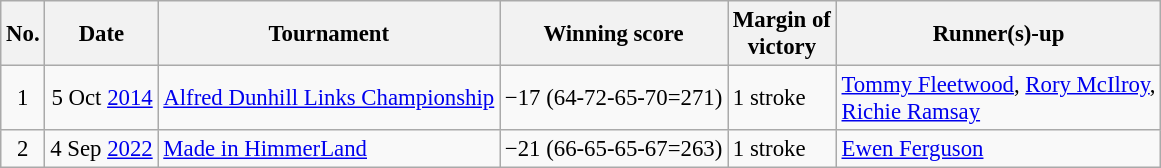<table class="wikitable" style="font-size:95%;">
<tr>
<th>No.</th>
<th>Date</th>
<th>Tournament</th>
<th>Winning score</th>
<th>Margin of<br>victory</th>
<th>Runner(s)-up</th>
</tr>
<tr>
<td align=center>1</td>
<td align=right>5 Oct <a href='#'>2014</a></td>
<td><a href='#'>Alfred Dunhill Links Championship</a></td>
<td>−17 (64-72-65-70=271)</td>
<td>1 stroke</td>
<td> <a href='#'>Tommy Fleetwood</a>,  <a href='#'>Rory McIlroy</a>,<br> <a href='#'>Richie Ramsay</a></td>
</tr>
<tr>
<td align=center>2</td>
<td align=right>4 Sep <a href='#'>2022</a></td>
<td><a href='#'>Made in HimmerLand</a></td>
<td>−21 (66-65-65-67=263)</td>
<td>1 stroke</td>
<td> <a href='#'>Ewen Ferguson</a></td>
</tr>
</table>
